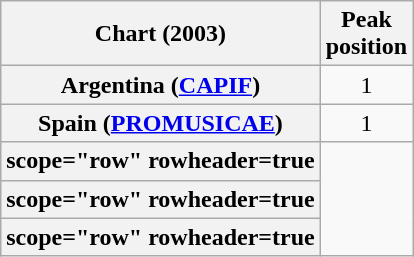<table class="wikitable sortable plainrowheaders">
<tr>
<th>Chart (2003)</th>
<th>Peak<br>position</th>
</tr>
<tr>
<th scope="row">Argentina (<a href='#'>CAPIF</a>)</th>
<td style="text-align:center;">1</td>
</tr>
<tr>
<th scope="row">Spain (<a href='#'>PROMUSICAE</a>)</th>
<td style="text-align:center;">1</td>
</tr>
<tr>
<th>scope="row" rowheader=true</th>
</tr>
<tr>
<th>scope="row" rowheader=true</th>
</tr>
<tr>
<th>scope="row" rowheader=true</th>
</tr>
</table>
